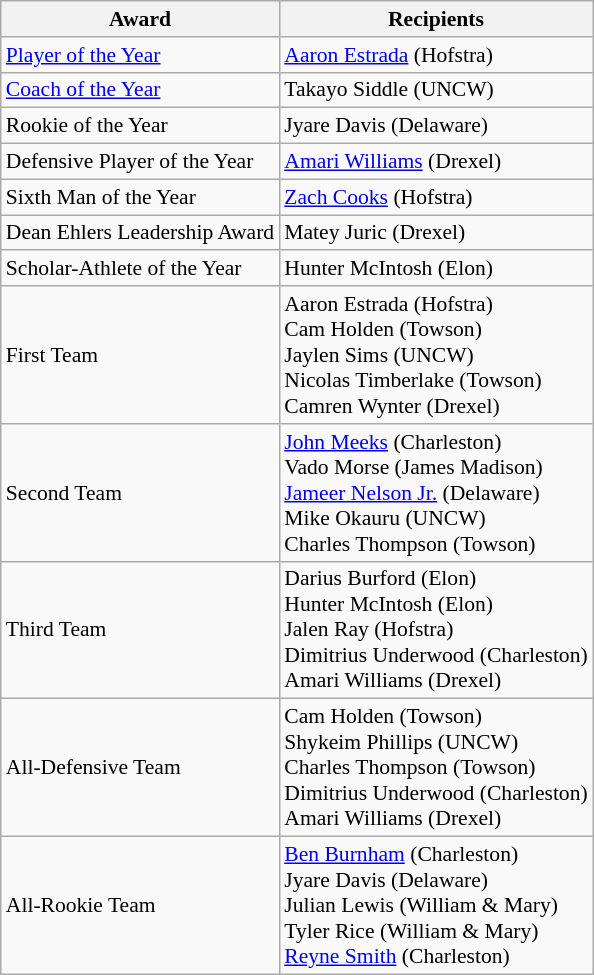<table class="wikitable" style="white-space:nowrap; font-size:90%;">
<tr>
<th>Award</th>
<th>Recipients</th>
</tr>
<tr>
<td><a href='#'>Player of the Year</a></td>
<td><a href='#'>Aaron Estrada</a> (Hofstra)</td>
</tr>
<tr>
<td><a href='#'>Coach of the Year</a></td>
<td>Takayo Siddle (UNCW)</td>
</tr>
<tr>
<td>Rookie of the Year</td>
<td>Jyare Davis (Delaware)</td>
</tr>
<tr>
<td>Defensive Player of the Year</td>
<td><a href='#'>Amari Williams</a> (Drexel)</td>
</tr>
<tr>
<td>Sixth Man of the Year</td>
<td><a href='#'>Zach Cooks</a> (Hofstra)</td>
</tr>
<tr>
<td>Dean Ehlers Leadership Award</td>
<td>Matey Juric (Drexel)</td>
</tr>
<tr>
<td>Scholar-Athlete of the Year</td>
<td>Hunter McIntosh (Elon)</td>
</tr>
<tr>
<td>First Team</td>
<td>Aaron Estrada (Hofstra) <br> Cam Holden (Towson) <br> Jaylen Sims (UNCW) <br> Nicolas Timberlake (Towson) <br> Camren Wynter (Drexel)</td>
</tr>
<tr>
<td>Second Team</td>
<td><a href='#'>John Meeks</a>  (Charleston) <br> Vado Morse (James Madison) <br> <a href='#'>Jameer Nelson Jr.</a> (Delaware) <br> Mike Okauru (UNCW) <br> Charles Thompson (Towson)</td>
</tr>
<tr>
<td>Third Team</td>
<td>Darius Burford (Elon) <br> Hunter McIntosh (Elon) <br> Jalen Ray (Hofstra) <br> Dimitrius Underwood (Charleston) <br> Amari Williams (Drexel)</td>
</tr>
<tr>
<td>All-Defensive Team</td>
<td>Cam Holden (Towson) <br> Shykeim Phillips (UNCW) <br> Charles Thompson (Towson) <br> Dimitrius Underwood (Charleston) <br> Amari Williams (Drexel)</td>
</tr>
<tr>
<td>All-Rookie Team</td>
<td><a href='#'>Ben Burnham</a> (Charleston) <br> Jyare Davis (Delaware) <br> Julian Lewis (William & Mary) <br> Tyler Rice (William & Mary) <br> <a href='#'>Reyne Smith</a> (Charleston)</td>
</tr>
</table>
